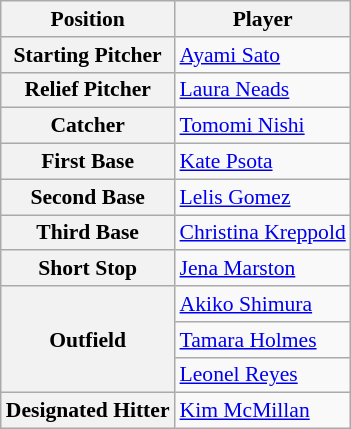<table class="wikitable" style="border-collapse:collapse; font-size:90%;">
<tr>
<th>Position</th>
<th>Player</th>
</tr>
<tr>
<th>Starting Pitcher</th>
<td> <a href='#'>Ayami Sato</a></td>
</tr>
<tr>
<th>Relief Pitcher</th>
<td> <a href='#'>Laura Neads</a></td>
</tr>
<tr>
<th>Catcher</th>
<td> <a href='#'>Tomomi Nishi</a></td>
</tr>
<tr>
<th>First Base</th>
<td> <a href='#'>Kate Psota</a></td>
</tr>
<tr>
<th>Second Base</th>
<td> <a href='#'>Lelis Gomez</a></td>
</tr>
<tr>
<th>Third Base</th>
<td> <a href='#'>Christina Kreppold</a></td>
</tr>
<tr>
<th>Short Stop</th>
<td> <a href='#'>Jena Marston</a></td>
</tr>
<tr>
<th rowspan=3>Outfield</th>
<td> <a href='#'>Akiko Shimura</a></td>
</tr>
<tr>
<td> <a href='#'>Tamara Holmes</a></td>
</tr>
<tr>
<td> <a href='#'>Leonel Reyes</a></td>
</tr>
<tr>
<th>Designated Hitter</th>
<td> <a href='#'>Kim McMillan</a></td>
</tr>
</table>
